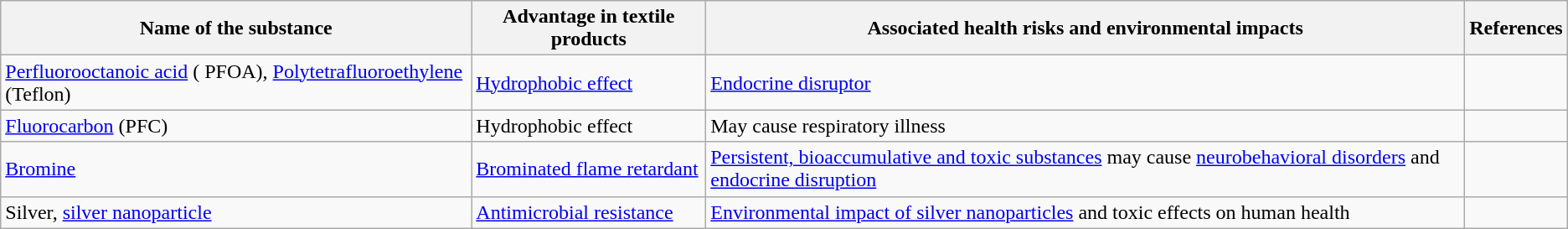<table class="wikitable">
<tr>
<th>Name of the substance</th>
<th>Advantage in textile products</th>
<th>Associated health risks and environmental impacts</th>
<th>References</th>
</tr>
<tr>
<td><a href='#'>Perfluorooctanoic acid</a> ( PFOA),  <a href='#'>Polytetrafluoroethylene</a> (Teflon)</td>
<td><a href='#'>Hydrophobic effect</a></td>
<td><a href='#'>Endocrine disruptor</a></td>
<td></td>
</tr>
<tr>
<td><a href='#'>Fluorocarbon</a> (PFC)</td>
<td>Hydrophobic effect</td>
<td>May cause respiratory illness</td>
<td></td>
</tr>
<tr>
<td><a href='#'>Bromine</a></td>
<td><a href='#'>Brominated flame retardant</a></td>
<td><a href='#'>Persistent, bioaccumulative and toxic substances</a> may cause <a href='#'>neurobehavioral disorders</a> and <a href='#'>endocrine disruption</a></td>
<td></td>
</tr>
<tr>
<td>Silver, <a href='#'>silver nanoparticle</a></td>
<td><a href='#'>Antimicrobial resistance</a></td>
<td><a href='#'>Environmental impact of silver nanoparticles</a> and toxic effects on human health</td>
<td></td>
</tr>
</table>
